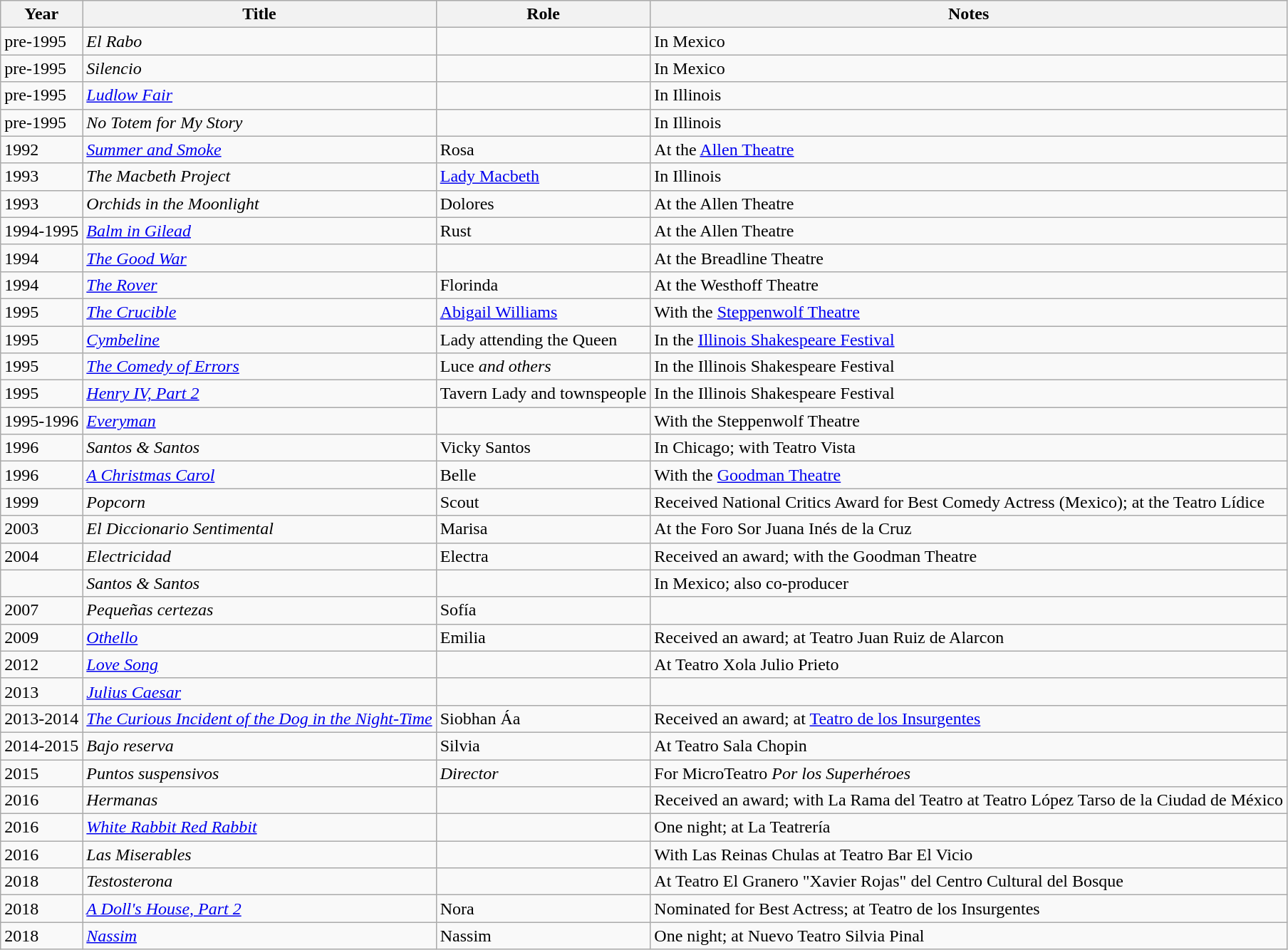<table class="wikitable">
<tr>
<th>Year</th>
<th>Title</th>
<th>Role</th>
<th>Notes</th>
</tr>
<tr>
<td>pre-1995</td>
<td><em>El Rabo</em></td>
<td></td>
<td>In Mexico</td>
</tr>
<tr>
<td>pre-1995</td>
<td><em>Silencio</em></td>
<td></td>
<td>In Mexico</td>
</tr>
<tr>
<td>pre-1995</td>
<td><em><a href='#'>Ludlow Fair</a></em></td>
<td></td>
<td>In Illinois</td>
</tr>
<tr>
<td>pre-1995</td>
<td><em>No Totem for My Story</em></td>
<td></td>
<td>In Illinois</td>
</tr>
<tr>
<td>1992</td>
<td><em><a href='#'>Summer and Smoke</a></em></td>
<td>Rosa</td>
<td>At the <a href='#'>Allen Theatre</a></td>
</tr>
<tr>
<td>1993</td>
<td><em>The Macbeth Project</em></td>
<td><a href='#'>Lady Macbeth</a></td>
<td>In Illinois</td>
</tr>
<tr>
<td>1993</td>
<td><em>Orchids in the Moonlight</em></td>
<td>Dolores</td>
<td>At the Allen Theatre</td>
</tr>
<tr>
<td>1994-1995</td>
<td><em><a href='#'>Balm in Gilead</a></em></td>
<td>Rust</td>
<td>At the Allen Theatre</td>
</tr>
<tr>
<td>1994</td>
<td><em><a href='#'>The Good War</a></em></td>
<td></td>
<td>At the Breadline Theatre</td>
</tr>
<tr>
<td>1994</td>
<td><a href='#'><em>The Rover</em></a></td>
<td>Florinda</td>
<td>At the Westhoff Theatre</td>
</tr>
<tr>
<td>1995</td>
<td><em><a href='#'>The Crucible</a></em></td>
<td><a href='#'>Abigail Williams</a></td>
<td>With the <a href='#'>Steppenwolf Theatre</a></td>
</tr>
<tr>
<td>1995</td>
<td><em><a href='#'>Cymbeline</a></em></td>
<td>Lady attending the Queen</td>
<td>In the <a href='#'>Illinois Shakespeare Festival</a></td>
</tr>
<tr>
<td>1995</td>
<td><em><a href='#'>The Comedy of Errors</a></em></td>
<td>Luce <em>and others</em></td>
<td>In the Illinois Shakespeare Festival</td>
</tr>
<tr>
<td>1995</td>
<td><em><a href='#'>Henry IV, Part 2</a></em></td>
<td>Tavern Lady and townspeople</td>
<td>In the Illinois Shakespeare Festival</td>
</tr>
<tr>
<td>1995-1996</td>
<td><em><a href='#'>Everyman</a></em></td>
<td></td>
<td>With the Steppenwolf Theatre</td>
</tr>
<tr>
<td>1996</td>
<td><em>Santos & Santos</em></td>
<td>Vicky Santos</td>
<td>In Chicago; with Teatro Vista</td>
</tr>
<tr>
<td>1996</td>
<td><a href='#'><em>A Christmas Carol</em></a></td>
<td>Belle</td>
<td>With the <a href='#'>Goodman Theatre</a></td>
</tr>
<tr>
<td>1999</td>
<td><em>Popcorn</em></td>
<td>Scout</td>
<td>Received National Critics Award for Best Comedy Actress (Mexico); at the Teatro Lídice</td>
</tr>
<tr>
<td>2003</td>
<td><em>El Diccionario Sentimental</em></td>
<td>Marisa</td>
<td>At the Foro Sor Juana Inés de la Cruz</td>
</tr>
<tr>
<td>2004</td>
<td><em>Electricidad</em></td>
<td>Electra</td>
<td>Received an award; with the Goodman Theatre</td>
</tr>
<tr>
<td></td>
<td><em>Santos & Santos</em></td>
<td></td>
<td>In Mexico; also co-producer</td>
</tr>
<tr>
<td>2007</td>
<td><em>Pequeñas certezas</em></td>
<td>Sofía</td>
<td></td>
</tr>
<tr>
<td>2009</td>
<td><em><a href='#'>Othello</a></em></td>
<td>Emilia</td>
<td>Received an award; at Teatro Juan Ruiz de Alarcon</td>
</tr>
<tr>
<td>2012</td>
<td><a href='#'><em>Love Song</em></a></td>
<td></td>
<td>At Teatro Xola Julio Prieto</td>
</tr>
<tr>
<td>2013</td>
<td><a href='#'><em>Julius Caesar</em></a></td>
<td></td>
<td></td>
</tr>
<tr>
<td>2013-2014</td>
<td><a href='#'><em>The Curious Incident of the Dog in the Night-Time</em></a></td>
<td>Siobhan Áa</td>
<td>Received an award; at <a href='#'>Teatro de los Insurgentes</a></td>
</tr>
<tr>
<td>2014-2015</td>
<td><em>Bajo reserva</em></td>
<td>Silvia</td>
<td>At Teatro Sala Chopin</td>
</tr>
<tr>
<td>2015</td>
<td><em>Puntos suspensivos</em></td>
<td><em>Director</em></td>
<td>For MicroTeatro <em>Por los Superhéroes</em></td>
</tr>
<tr>
<td>2016</td>
<td><em>Hermanas</em></td>
<td></td>
<td>Received an award; with La Rama del Teatro at Teatro López Tarso de la Ciudad de México</td>
</tr>
<tr>
<td>2016</td>
<td><em><a href='#'>White Rabbit Red Rabbit</a></em></td>
<td></td>
<td>One night; at La Teatrería</td>
</tr>
<tr>
<td>2016</td>
<td><em>Las Miserables</em></td>
<td></td>
<td>With Las Reinas Chulas at Teatro Bar El Vicio</td>
</tr>
<tr>
<td>2018</td>
<td><em>Testosterona</em></td>
<td></td>
<td>At Teatro El Granero "Xavier Rojas" del Centro Cultural del Bosque</td>
</tr>
<tr>
<td>2018</td>
<td><em><a href='#'>A Doll's House, Part 2</a></em></td>
<td>Nora</td>
<td>Nominated for Best Actress; at Teatro de los Insurgentes</td>
</tr>
<tr>
<td>2018</td>
<td><em><a href='#'>Nassim</a></em></td>
<td>Nassim</td>
<td>One night; at Nuevo Teatro Silvia Pinal</td>
</tr>
</table>
